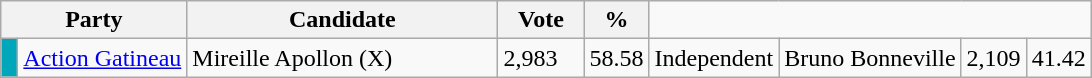<table class="wikitable">
<tr>
<th bgcolor="#DDDDFF" width="100px" colspan="2">Party</th>
<th bgcolor="#DDDDFF" width="200px">Candidate</th>
<th bgcolor="#DDDDFF" width="50px">Vote</th>
<th bgcolor="#DDDDFF" width="30px">%</th>
</tr>
<tr>
<td bgcolor=#00a7ba> </td>
<td><a href='#'>Action Gatineau</a></td>
<td>Mireille Apollon (X)</td>
<td>2,983</td>
<td>58.58<br></td>
<td>Independent</td>
<td>Bruno Bonneville</td>
<td>2,109</td>
<td>41.42</td>
</tr>
</table>
